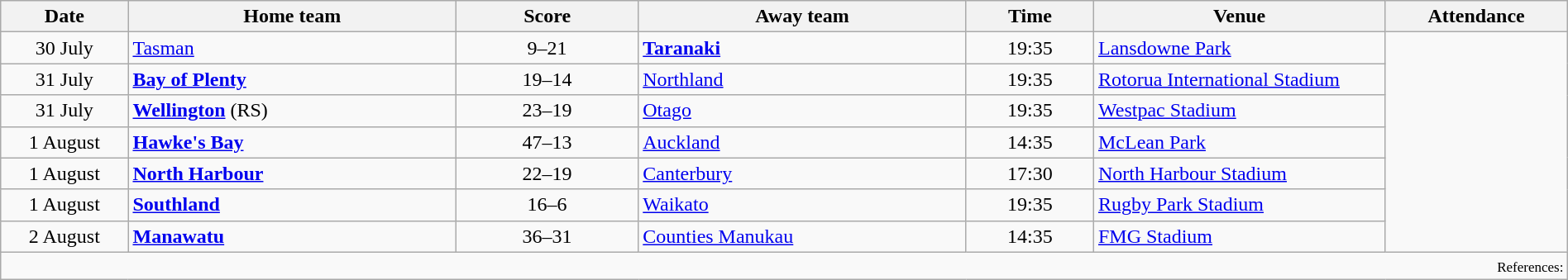<table class="wikitable" width=100%>
<tr>
<th width=7%>Date</th>
<th width=18%>Home team</th>
<th width=10%>Score</th>
<th width=18%>Away team</th>
<th width=7%>Time</th>
<th width=16%>Venue</th>
<th width=10%>Attendance</th>
</tr>
<tr>
<td style="text-align:center">30 July</td>
<td><a href='#'>Tasman</a></td>
<td style="text-align:center">9–21</td>
<td><strong><a href='#'>Taranaki</a></strong></td>
<td style="text-align:center">19:35</td>
<td><a href='#'>Lansdowne Park</a></td>
</tr>
<tr>
<td style="text-align:center">31 July</td>
<td><strong><a href='#'>Bay of Plenty</a></strong></td>
<td style="text-align:center">19–14</td>
<td><a href='#'>Northland</a></td>
<td style="text-align:center">19:35</td>
<td><a href='#'>Rotorua International Stadium</a></td>
</tr>
<tr>
<td style="text-align:center">31 July</td>
<td><strong><a href='#'>Wellington</a></strong> (RS)</td>
<td style="text-align:center">23–19</td>
<td><a href='#'>Otago</a></td>
<td style="text-align:center">19:35</td>
<td><a href='#'>Westpac Stadium</a></td>
</tr>
<tr>
<td style="text-align:center">1 August</td>
<td><strong><a href='#'>Hawke's Bay</a></strong></td>
<td style="text-align:center">47–13</td>
<td><a href='#'>Auckland</a></td>
<td style="text-align:center">14:35</td>
<td><a href='#'>McLean Park</a></td>
</tr>
<tr>
<td style="text-align:center">1 August</td>
<td><strong><a href='#'>North Harbour</a></strong></td>
<td style="text-align:center">22–19</td>
<td><a href='#'>Canterbury</a></td>
<td style="text-align:center">17:30</td>
<td><a href='#'>North Harbour Stadium</a></td>
</tr>
<tr>
<td style="text-align:center">1 August</td>
<td><strong><a href='#'>Southland</a></strong></td>
<td style="text-align:center">16–6</td>
<td><a href='#'>Waikato</a></td>
<td style="text-align:center">19:35</td>
<td><a href='#'>Rugby Park Stadium</a></td>
</tr>
<tr>
<td style="text-align:center">2 August</td>
<td><strong><a href='#'>Manawatu</a></strong></td>
<td style="text-align:center">36–31</td>
<td><a href='#'>Counties Manukau</a></td>
<td style="text-align:center">14:35</td>
<td><a href='#'>FMG Stadium</a></td>
</tr>
<tr style="font-size:85%">
<td colspan=7 align=right><small>References:</small></td>
</tr>
</table>
